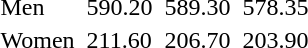<table>
<tr>
<td>Men<br></td>
<td></td>
<td>590.20</td>
<td></td>
<td>589.30</td>
<td></td>
<td>578.35</td>
</tr>
<tr>
<td>Women<br></td>
<td></td>
<td>211.60</td>
<td></td>
<td>206.70</td>
<td></td>
<td>203.90</td>
</tr>
</table>
